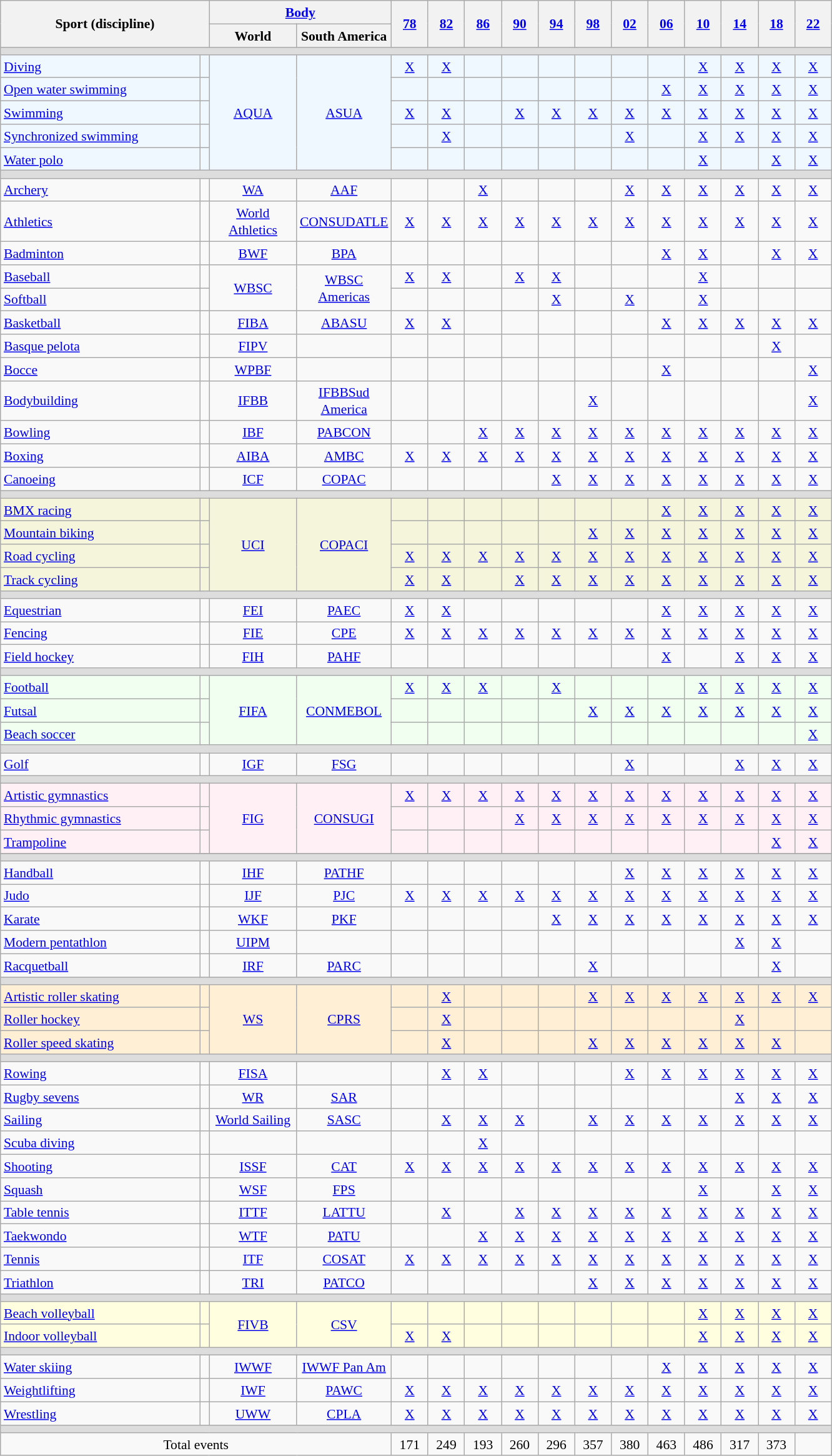<table class="wikitable" style="margin:0.5em auto;font-size:90%;line-height:1.25;text-align:center">
<tr>
<th rowspan=2 colspan=2 style="width:15em">Sport (discipline)</th>
<th colspan=2><a href='#'>Body</a></th>
<th rowspan=2 style="width:2.25em"><a href='#'>78</a></th>
<th rowspan=2 style="width:2.25em"><a href='#'>82</a></th>
<th rowspan=2 style="width:2.25em"><a href='#'>86</a></th>
<th rowspan=2 style="width:2.25em"><a href='#'>90</a></th>
<th rowspan=2 style="width:2.25em"><a href='#'>94</a></th>
<th rowspan=2 style="width:2.25em"><a href='#'>98</a></th>
<th rowspan=2 style="width:2.25em"><a href='#'>02</a></th>
<th rowspan=2 style="width:2.25em"><a href='#'>06</a></th>
<th rowspan=2 style="width:2.25em"><a href='#'>10</a></th>
<th rowspan=2 style="width:2.25em"><a href='#'>14</a></th>
<th rowspan=2 style="width:2.25em"><a href='#'>18</a></th>
<th rowspan=2 style="width:2.25em"><a href='#'>22</a></th>
</tr>
<tr>
<th style="width:6em">World</th>
<th style="width:6em">South America</th>
</tr>
<tr bgcolor="#DDDDDD">
<td colspan=23 style="font-size:0.2em;line-height:1"> </td>
</tr>
<tr bgcolor="#F0F8FF">
<td style="text-align:left;white-space:nowrap"><a href='#'>Diving</a></td>
<td></td>
<td rowspan=5><a href='#'>AQUA</a></td>
<td rowspan=5><a href='#'>ASUA</a></td>
<td><a href='#'>X</a></td>
<td><a href='#'>X</a></td>
<td></td>
<td></td>
<td></td>
<td></td>
<td></td>
<td></td>
<td><a href='#'>X</a></td>
<td><a href='#'>X</a></td>
<td><a href='#'>X</a></td>
<td><a href='#'>X</a></td>
</tr>
<tr bgcolor="#F0F8FF">
<td style="text-align:left;white-space:nowrap"><a href='#'>Open water swimming</a></td>
<td></td>
<td></td>
<td></td>
<td></td>
<td></td>
<td></td>
<td></td>
<td></td>
<td><a href='#'>X</a></td>
<td><a href='#'>X</a></td>
<td><a href='#'>X</a></td>
<td><a href='#'>X</a></td>
<td><a href='#'>X</a></td>
</tr>
<tr bgcolor="#F0F8FF">
<td style="text-align:left;white-space:nowrap"><a href='#'>Swimming</a></td>
<td></td>
<td><a href='#'>X</a></td>
<td><a href='#'>X</a></td>
<td></td>
<td><a href='#'>X</a></td>
<td><a href='#'>X</a></td>
<td><a href='#'>X</a></td>
<td><a href='#'>X</a></td>
<td><a href='#'>X</a></td>
<td><a href='#'>X</a></td>
<td><a href='#'>X</a></td>
<td><a href='#'>X</a></td>
<td><a href='#'>X</a></td>
</tr>
<tr bgcolor="#F0F8FF">
<td style="text-align:left;white-space:nowrap"><a href='#'>Synchronized swimming</a></td>
<td></td>
<td></td>
<td><a href='#'>X</a></td>
<td></td>
<td></td>
<td></td>
<td></td>
<td><a href='#'>X</a></td>
<td></td>
<td><a href='#'>X</a></td>
<td><a href='#'>X</a></td>
<td><a href='#'>X</a></td>
<td><a href='#'>X</a></td>
</tr>
<tr bgcolor="#F0F8FF">
<td style="text-align:left;white-space:nowrap"><a href='#'>Water polo</a></td>
<td></td>
<td></td>
<td></td>
<td></td>
<td></td>
<td></td>
<td></td>
<td></td>
<td></td>
<td><a href='#'>X</a></td>
<td></td>
<td><a href='#'>X</a></td>
<td><a href='#'>X</a></td>
</tr>
<tr bgcolor="#DDDDDD">
<td colspan=23 style="font-size:0.2em;line-height:1"> </td>
</tr>
<tr>
<td style="text-align:left;white-space:nowrap"><a href='#'>Archery</a></td>
<td></td>
<td><a href='#'>WA</a></td>
<td><a href='#'>AAF</a></td>
<td></td>
<td></td>
<td><a href='#'>X</a></td>
<td></td>
<td></td>
<td></td>
<td><a href='#'>X</a></td>
<td><a href='#'>X</a></td>
<td><a href='#'>X</a></td>
<td><a href='#'>X</a></td>
<td><a href='#'>X</a></td>
<td><a href='#'>X</a></td>
</tr>
<tr>
<td style="text-align:left;white-space:nowrap"><a href='#'>Athletics</a></td>
<td></td>
<td><a href='#'>World Athletics</a></td>
<td><a href='#'>CONSUDATLE</a></td>
<td><a href='#'>X</a></td>
<td><a href='#'>X</a></td>
<td><a href='#'>X</a></td>
<td><a href='#'>X</a></td>
<td><a href='#'>X</a></td>
<td><a href='#'>X</a></td>
<td><a href='#'>X</a></td>
<td><a href='#'>X</a></td>
<td><a href='#'>X</a></td>
<td><a href='#'>X</a></td>
<td><a href='#'>X</a></td>
<td><a href='#'>X</a></td>
</tr>
<tr>
<td style="text-align:left;white-space:nowrap"><a href='#'>Badminton</a></td>
<td></td>
<td><a href='#'>BWF</a></td>
<td><a href='#'>BPA</a></td>
<td></td>
<td></td>
<td></td>
<td></td>
<td></td>
<td></td>
<td></td>
<td><a href='#'>X</a></td>
<td><a href='#'>X</a></td>
<td></td>
<td><a href='#'>X</a></td>
<td><a href='#'>X</a></td>
</tr>
<tr>
<td style="text-align:left;white-space:nowrap"><a href='#'>Baseball</a></td>
<td></td>
<td rowspan="2"><a href='#'>WBSC</a></td>
<td rowspan="2"><a href='#'>WBSC Americas</a></td>
<td><a href='#'>X</a></td>
<td><a href='#'>X</a></td>
<td></td>
<td><a href='#'>X</a></td>
<td><a href='#'>X</a></td>
<td></td>
<td></td>
<td></td>
<td><a href='#'>X</a></td>
<td></td>
<td></td>
<td></td>
</tr>
<tr>
<td style="text-align:left;white-space:nowrap"><a href='#'>Softball</a></td>
<td></td>
<td></td>
<td></td>
<td></td>
<td></td>
<td><a href='#'>X</a></td>
<td></td>
<td><a href='#'>X</a></td>
<td></td>
<td><a href='#'>X</a></td>
<td></td>
<td></td>
<td></td>
</tr>
<tr>
<td style="text-align:left;white-space:nowrap"><a href='#'>Basketball</a></td>
<td></td>
<td><a href='#'>FIBA</a></td>
<td><a href='#'>ABASU</a></td>
<td><a href='#'>X</a></td>
<td><a href='#'>X</a></td>
<td></td>
<td></td>
<td></td>
<td></td>
<td></td>
<td><a href='#'>X</a></td>
<td><a href='#'>X</a></td>
<td><a href='#'>X</a></td>
<td><a href='#'>X</a></td>
<td><a href='#'>X</a></td>
</tr>
<tr>
<td style="text-align:left;white-space:nowrap"><a href='#'>Basque pelota</a></td>
<td></td>
<td><a href='#'>FIPV</a></td>
<td></td>
<td></td>
<td></td>
<td></td>
<td></td>
<td></td>
<td></td>
<td></td>
<td></td>
<td></td>
<td></td>
<td><a href='#'>X</a></td>
<td></td>
</tr>
<tr>
<td style="text-align:left;white-space:nowrap"><a href='#'>Bocce</a></td>
<td></td>
<td><a href='#'>WPBF</a></td>
<td></td>
<td></td>
<td></td>
<td></td>
<td></td>
<td></td>
<td></td>
<td></td>
<td><a href='#'>X</a></td>
<td></td>
<td></td>
<td></td>
<td><a href='#'>X</a></td>
</tr>
<tr>
<td style="text-align:left;white-space:nowrap"><a href='#'>Bodybuilding</a></td>
<td></td>
<td><a href='#'>IFBB</a></td>
<td><a href='#'>IFBBSud America</a></td>
<td></td>
<td></td>
<td></td>
<td></td>
<td></td>
<td><a href='#'>X</a></td>
<td></td>
<td></td>
<td></td>
<td></td>
<td></td>
<td><a href='#'>X</a></td>
</tr>
<tr>
<td style="text-align:left;white-space:nowrap"><a href='#'>Bowling</a></td>
<td></td>
<td><a href='#'>IBF</a></td>
<td><a href='#'>PABCON</a></td>
<td></td>
<td></td>
<td><a href='#'>X</a></td>
<td><a href='#'>X</a></td>
<td><a href='#'>X</a></td>
<td><a href='#'>X</a></td>
<td><a href='#'>X</a></td>
<td><a href='#'>X</a></td>
<td><a href='#'>X</a></td>
<td><a href='#'>X</a></td>
<td><a href='#'>X</a></td>
<td><a href='#'>X</a></td>
</tr>
<tr>
<td style="text-align:left;white-space:nowrap"><a href='#'>Boxing</a></td>
<td></td>
<td><a href='#'>AIBA</a></td>
<td><a href='#'>AMBC</a></td>
<td><a href='#'>X</a></td>
<td><a href='#'>X</a></td>
<td><a href='#'>X</a></td>
<td><a href='#'>X</a></td>
<td><a href='#'>X</a></td>
<td><a href='#'>X</a></td>
<td><a href='#'>X</a></td>
<td><a href='#'>X</a></td>
<td><a href='#'>X</a></td>
<td><a href='#'>X</a></td>
<td><a href='#'>X</a></td>
<td><a href='#'>X</a></td>
</tr>
<tr>
<td style="text-align:left;white-space:nowrap"><a href='#'>Canoeing</a></td>
<td></td>
<td><a href='#'>ICF</a></td>
<td><a href='#'>COPAC</a></td>
<td></td>
<td></td>
<td></td>
<td></td>
<td><a href='#'>X</a></td>
<td><a href='#'>X</a></td>
<td><a href='#'>X</a></td>
<td><a href='#'>X</a></td>
<td><a href='#'>X</a></td>
<td><a href='#'>X</a></td>
<td><a href='#'>X</a></td>
<td><a href='#'>X</a></td>
</tr>
<tr bgcolor="#DDDDDD">
<td colspan=23 style="font-size:0.2em;line-height:1"> </td>
</tr>
<tr bgcolor="#F5F5DC">
<td style="text-align:left;white-space:nowrap"><a href='#'>BMX racing</a></td>
<td></td>
<td rowspan=4><a href='#'>UCI</a></td>
<td rowspan=4><a href='#'>COPACI</a></td>
<td></td>
<td></td>
<td></td>
<td></td>
<td></td>
<td></td>
<td></td>
<td><a href='#'>X</a></td>
<td><a href='#'>X</a></td>
<td><a href='#'>X</a></td>
<td><a href='#'>X</a></td>
<td><a href='#'>X</a></td>
</tr>
<tr bgcolor="#F5F5DC">
<td style="text-align:left;white-space:nowrap"><a href='#'>Mountain biking</a></td>
<td></td>
<td></td>
<td></td>
<td></td>
<td></td>
<td></td>
<td><a href='#'>X</a></td>
<td><a href='#'>X</a></td>
<td><a href='#'>X</a></td>
<td><a href='#'>X</a></td>
<td><a href='#'>X</a></td>
<td><a href='#'>X</a></td>
<td><a href='#'>X</a></td>
</tr>
<tr bgcolor="#F5F5DC">
<td style="text-align:left;white-space:nowrap"><a href='#'>Road cycling</a></td>
<td></td>
<td><a href='#'>X</a></td>
<td><a href='#'>X</a></td>
<td><a href='#'>X</a></td>
<td><a href='#'>X</a></td>
<td><a href='#'>X</a></td>
<td><a href='#'>X</a></td>
<td><a href='#'>X</a></td>
<td><a href='#'>X</a></td>
<td><a href='#'>X</a></td>
<td><a href='#'>X</a></td>
<td><a href='#'>X</a></td>
<td><a href='#'>X</a></td>
</tr>
<tr bgcolor="#F5F5DC">
<td style="text-align:left;white-space:nowrap"><a href='#'>Track cycling</a></td>
<td></td>
<td><a href='#'>X</a></td>
<td><a href='#'>X</a></td>
<td></td>
<td><a href='#'>X</a></td>
<td><a href='#'>X</a></td>
<td><a href='#'>X</a></td>
<td><a href='#'>X</a></td>
<td><a href='#'>X</a></td>
<td><a href='#'>X</a></td>
<td><a href='#'>X</a></td>
<td><a href='#'>X</a></td>
<td><a href='#'>X</a></td>
</tr>
<tr bgcolor="#DDDDDD">
<td colspan=23 style="font-size:0.2em;line-height:1"> </td>
</tr>
<tr>
<td style="text-align:left;white-space:nowrap"><a href='#'>Equestrian</a></td>
<td></td>
<td><a href='#'>FEI</a></td>
<td><a href='#'>PAEC</a></td>
<td><a href='#'>X</a></td>
<td><a href='#'>X</a></td>
<td></td>
<td></td>
<td></td>
<td></td>
<td></td>
<td><a href='#'>X</a></td>
<td><a href='#'>X</a></td>
<td><a href='#'>X</a></td>
<td><a href='#'>X</a></td>
<td><a href='#'>X</a></td>
</tr>
<tr>
<td style="text-align:left;white-space:nowrap"><a href='#'>Fencing</a></td>
<td></td>
<td><a href='#'>FIE</a></td>
<td><a href='#'>CPE</a></td>
<td><a href='#'>X</a></td>
<td><a href='#'>X</a></td>
<td><a href='#'>X</a></td>
<td><a href='#'>X</a></td>
<td><a href='#'>X</a></td>
<td><a href='#'>X</a></td>
<td><a href='#'>X</a></td>
<td><a href='#'>X</a></td>
<td><a href='#'>X</a></td>
<td><a href='#'>X</a></td>
<td><a href='#'>X</a></td>
<td><a href='#'>X</a></td>
</tr>
<tr>
<td style="text-align:left;white-space:nowrap"><a href='#'>Field hockey</a></td>
<td></td>
<td><a href='#'>FIH</a></td>
<td><a href='#'>PAHF</a></td>
<td></td>
<td></td>
<td></td>
<td></td>
<td></td>
<td></td>
<td></td>
<td><a href='#'>X</a></td>
<td></td>
<td><a href='#'>X</a></td>
<td><a href='#'>X</a></td>
<td><a href='#'>X</a></td>
</tr>
<tr bgcolor="#DDDDDD">
<td colspan=23 style="font-size:0.2em;line-height:1"> </td>
</tr>
<tr bgcolor="#F0FFF0">
<td style="text-align:left;white-space:nowrap"><a href='#'>Football</a></td>
<td></td>
<td rowspan=3><a href='#'>FIFA</a></td>
<td rowspan=3><a href='#'>CONMEBOL</a></td>
<td><a href='#'>X</a></td>
<td><a href='#'>X</a></td>
<td><a href='#'>X</a></td>
<td></td>
<td><a href='#'>X</a></td>
<td></td>
<td></td>
<td></td>
<td><a href='#'>X</a></td>
<td><a href='#'>X</a></td>
<td><a href='#'>X</a></td>
<td><a href='#'>X</a></td>
</tr>
<tr bgcolor="#F0FFF0">
<td style="text-align:left;white-space:nowrap"><a href='#'>Futsal</a></td>
<td></td>
<td></td>
<td></td>
<td></td>
<td></td>
<td></td>
<td><a href='#'>X</a></td>
<td><a href='#'>X</a></td>
<td><a href='#'>X</a></td>
<td><a href='#'>X</a></td>
<td><a href='#'>X</a></td>
<td><a href='#'>X</a></td>
<td><a href='#'>X</a></td>
</tr>
<tr bgcolor="#F0FFF0">
<td style="text-align:left;white-space:nowrap"><a href='#'>Beach soccer</a></td>
<td></td>
<td></td>
<td></td>
<td></td>
<td></td>
<td></td>
<td></td>
<td></td>
<td></td>
<td></td>
<td></td>
<td></td>
<td><a href='#'>X</a></td>
</tr>
<tr bgcolor="#DDDDDD">
<td colspan=23 style="font-size:0.2em;line-height:1"> </td>
</tr>
<tr>
<td style="text-align:left;white-space:nowrap"><a href='#'>Golf</a></td>
<td></td>
<td><a href='#'>IGF</a></td>
<td><a href='#'>FSG</a></td>
<td></td>
<td></td>
<td></td>
<td></td>
<td></td>
<td></td>
<td><a href='#'>X</a></td>
<td></td>
<td></td>
<td><a href='#'>X</a></td>
<td><a href='#'>X</a></td>
<td><a href='#'>X</a></td>
</tr>
<tr bgcolor="#DDDDDD">
<td colspan=23 style="font-size:0.2em;line-height:1"> </td>
</tr>
<tr bgcolor="#FFF0F5">
<td style="text-align:left;white-space:nowrap"><a href='#'>Artistic gymnastics</a></td>
<td></td>
<td rowspan=3><a href='#'>FIG</a></td>
<td rowspan=3><a href='#'>CONSUGI</a></td>
<td><a href='#'>X</a></td>
<td><a href='#'>X</a></td>
<td><a href='#'>X</a></td>
<td><a href='#'>X</a></td>
<td><a href='#'>X</a></td>
<td><a href='#'>X</a></td>
<td><a href='#'>X</a></td>
<td><a href='#'>X</a></td>
<td><a href='#'>X</a></td>
<td><a href='#'>X</a></td>
<td><a href='#'>X</a></td>
<td><a href='#'>X</a></td>
</tr>
<tr bgcolor="#FFF0F5">
<td style="text-align:left;white-space:nowrap"><a href='#'>Rhythmic gymnastics</a></td>
<td></td>
<td></td>
<td></td>
<td></td>
<td><a href='#'>X</a></td>
<td><a href='#'>X</a></td>
<td><a href='#'>X</a></td>
<td><a href='#'>X</a></td>
<td><a href='#'>X</a></td>
<td><a href='#'>X</a></td>
<td><a href='#'>X</a></td>
<td><a href='#'>X</a></td>
<td><a href='#'>X</a></td>
</tr>
<tr bgcolor="#FFF0F5">
<td style="text-align:left;white-space:nowrap"><a href='#'>Trampoline</a></td>
<td></td>
<td></td>
<td></td>
<td></td>
<td></td>
<td></td>
<td></td>
<td></td>
<td></td>
<td></td>
<td></td>
<td><a href='#'>X</a></td>
<td><a href='#'>X</a></td>
</tr>
<tr bgcolor="#FFF0F5">
</tr>
<tr bgcolor="#DDDDDD">
<td colspan=23 style="font-size:0.2em;line-height:1"> </td>
</tr>
<tr>
<td style="text-align:left;white-space:nowrap"><a href='#'>Handball</a></td>
<td></td>
<td><a href='#'>IHF</a></td>
<td><a href='#'>PATHF</a></td>
<td></td>
<td></td>
<td></td>
<td></td>
<td></td>
<td></td>
<td><a href='#'>X</a></td>
<td><a href='#'>X</a></td>
<td><a href='#'>X</a></td>
<td><a href='#'>X</a></td>
<td><a href='#'>X</a></td>
<td><a href='#'>X</a></td>
</tr>
<tr>
<td style="text-align:left;white-space:nowrap"><a href='#'>Judo</a></td>
<td></td>
<td><a href='#'>IJF</a></td>
<td><a href='#'>PJC</a></td>
<td><a href='#'>X</a></td>
<td><a href='#'>X</a></td>
<td><a href='#'>X</a></td>
<td><a href='#'>X</a></td>
<td><a href='#'>X</a></td>
<td><a href='#'>X</a></td>
<td><a href='#'>X</a></td>
<td><a href='#'>X</a></td>
<td><a href='#'>X</a></td>
<td><a href='#'>X</a></td>
<td><a href='#'>X</a></td>
<td><a href='#'>X</a></td>
</tr>
<tr>
<td style="text-align:left;white-space:nowrap"><a href='#'>Karate</a></td>
<td></td>
<td><a href='#'>WKF</a></td>
<td><a href='#'>PKF</a></td>
<td></td>
<td></td>
<td></td>
<td></td>
<td><a href='#'>X</a></td>
<td><a href='#'>X</a></td>
<td><a href='#'>X</a></td>
<td><a href='#'>X</a></td>
<td><a href='#'>X</a></td>
<td><a href='#'>X</a></td>
<td><a href='#'>X</a></td>
<td><a href='#'>X</a></td>
</tr>
<tr>
<td style="text-align:left;white-space:nowrap"><a href='#'>Modern pentathlon</a></td>
<td></td>
<td><a href='#'>UIPM</a></td>
<td></td>
<td></td>
<td></td>
<td></td>
<td></td>
<td></td>
<td></td>
<td></td>
<td></td>
<td></td>
<td><a href='#'>X</a></td>
<td><a href='#'>X</a></td>
<td></td>
</tr>
<tr>
<td style="text-align:left;white-space:nowrap"><a href='#'>Racquetball</a></td>
<td></td>
<td><a href='#'>IRF</a></td>
<td><a href='#'>PARC</a></td>
<td></td>
<td></td>
<td></td>
<td></td>
<td></td>
<td><a href='#'>X</a></td>
<td></td>
<td></td>
<td></td>
<td></td>
<td><a href='#'>X</a></td>
<td></td>
</tr>
<tr bgcolor="#DDDDDD">
<td colspan=23 style="font-size:0.2em;line-height:1"> </td>
</tr>
<tr bgcolor=PapayaWhip>
<td style="text-align:left;white-space:nowrap"><a href='#'>Artistic roller skating</a></td>
<td></td>
<td rowspan=3><a href='#'>WS</a></td>
<td rowspan=3><a href='#'>CPRS</a></td>
<td></td>
<td><a href='#'>X</a></td>
<td></td>
<td></td>
<td></td>
<td><a href='#'>X</a></td>
<td><a href='#'>X</a></td>
<td><a href='#'>X</a></td>
<td><a href='#'>X</a></td>
<td><a href='#'>X</a></td>
<td><a href='#'>X</a></td>
<td><a href='#'>X</a></td>
</tr>
<tr bgcolor=PapayaWhip>
<td style="text-align:left;white-space:nowrap"><a href='#'>Roller hockey</a></td>
<td></td>
<td></td>
<td><a href='#'>X</a></td>
<td></td>
<td></td>
<td></td>
<td></td>
<td></td>
<td></td>
<td></td>
<td><a href='#'>X</a></td>
<td></td>
<td></td>
</tr>
<tr bgcolor=PapayaWhip>
<td style="text-align:left;white-space:nowrap"><a href='#'>Roller speed skating</a></td>
<td></td>
<td></td>
<td><a href='#'>X</a></td>
<td></td>
<td></td>
<td></td>
<td><a href='#'>X</a></td>
<td><a href='#'>X</a></td>
<td><a href='#'>X</a></td>
<td><a href='#'>X</a></td>
<td><a href='#'>X</a></td>
<td><a href='#'>X</a></td>
<td></td>
</tr>
<tr bgcolor="#DDDDDD">
<td colspan=23 style="font-size:0.2em;line-height:1"> </td>
</tr>
<tr>
<td style="text-align:left;white-space:nowrap"><a href='#'>Rowing</a></td>
<td></td>
<td><a href='#'>FISA</a></td>
<td></td>
<td></td>
<td><a href='#'>X</a></td>
<td><a href='#'>X</a></td>
<td></td>
<td></td>
<td></td>
<td><a href='#'>X</a></td>
<td><a href='#'>X</a></td>
<td><a href='#'>X</a></td>
<td><a href='#'>X</a></td>
<td><a href='#'>X</a></td>
<td><a href='#'>X</a></td>
</tr>
<tr>
<td style="text-align:left;white-space:nowrap"><a href='#'>Rugby sevens</a></td>
<td></td>
<td><a href='#'>WR</a></td>
<td><a href='#'>SAR</a></td>
<td></td>
<td></td>
<td></td>
<td></td>
<td></td>
<td></td>
<td></td>
<td></td>
<td></td>
<td><a href='#'>X</a></td>
<td><a href='#'>X</a></td>
<td><a href='#'>X</a></td>
</tr>
<tr>
<td style="text-align:left;white-space:nowrap"><a href='#'>Sailing</a></td>
<td></td>
<td><a href='#'>World Sailing</a></td>
<td><a href='#'>SASC</a></td>
<td></td>
<td><a href='#'>X</a></td>
<td><a href='#'>X</a></td>
<td><a href='#'>X</a></td>
<td></td>
<td><a href='#'>X</a></td>
<td><a href='#'>X</a></td>
<td><a href='#'>X</a></td>
<td><a href='#'>X</a></td>
<td><a href='#'>X</a></td>
<td><a href='#'>X</a></td>
<td><a href='#'>X</a></td>
</tr>
<tr>
<td style="text-align:left;white-space:nowrap"><a href='#'>Scuba diving</a></td>
<td></td>
<td></td>
<td></td>
<td></td>
<td></td>
<td><a href='#'>X</a></td>
<td></td>
<td></td>
<td></td>
<td></td>
<td></td>
<td></td>
<td></td>
<td></td>
<td></td>
</tr>
<tr>
<td style="text-align:left;white-space:nowrap"><a href='#'>Shooting</a></td>
<td></td>
<td><a href='#'>ISSF</a></td>
<td><a href='#'>CAT</a></td>
<td><a href='#'>X</a></td>
<td><a href='#'>X</a></td>
<td><a href='#'>X</a></td>
<td><a href='#'>X</a></td>
<td><a href='#'>X</a></td>
<td><a href='#'>X</a></td>
<td><a href='#'>X</a></td>
<td><a href='#'>X</a></td>
<td><a href='#'>X</a></td>
<td><a href='#'>X</a></td>
<td><a href='#'>X</a></td>
<td><a href='#'>X</a></td>
</tr>
<tr>
<td style="text-align:left;white-space:nowrap"><a href='#'>Squash</a></td>
<td></td>
<td><a href='#'>WSF</a></td>
<td><a href='#'>FPS</a></td>
<td></td>
<td></td>
<td></td>
<td></td>
<td></td>
<td></td>
<td></td>
<td></td>
<td><a href='#'>X</a></td>
<td></td>
<td><a href='#'>X</a></td>
<td><a href='#'>X</a></td>
</tr>
<tr>
<td style="text-align:left;white-space:nowrap"><a href='#'>Table tennis</a></td>
<td></td>
<td><a href='#'>ITTF</a></td>
<td><a href='#'>LATTU</a></td>
<td></td>
<td><a href='#'>X</a></td>
<td></td>
<td><a href='#'>X</a></td>
<td><a href='#'>X</a></td>
<td><a href='#'>X</a></td>
<td><a href='#'>X</a></td>
<td><a href='#'>X</a></td>
<td><a href='#'>X</a></td>
<td><a href='#'>X</a></td>
<td><a href='#'>X</a></td>
<td><a href='#'>X</a></td>
</tr>
<tr>
<td style="text-align:left;white-space:nowrap"><a href='#'>Taekwondo</a></td>
<td></td>
<td><a href='#'>WTF</a></td>
<td><a href='#'>PATU</a></td>
<td></td>
<td></td>
<td><a href='#'>X</a></td>
<td><a href='#'>X</a></td>
<td><a href='#'>X</a></td>
<td><a href='#'>X</a></td>
<td><a href='#'>X</a></td>
<td><a href='#'>X</a></td>
<td><a href='#'>X</a></td>
<td><a href='#'>X</a></td>
<td><a href='#'>X</a></td>
<td><a href='#'>X</a></td>
</tr>
<tr>
<td style="text-align:left;white-space:nowrap"><a href='#'>Tennis</a></td>
<td></td>
<td><a href='#'>ITF</a></td>
<td><a href='#'>COSAT</a></td>
<td><a href='#'>X</a></td>
<td><a href='#'>X</a></td>
<td><a href='#'>X</a></td>
<td><a href='#'>X</a></td>
<td><a href='#'>X</a></td>
<td><a href='#'>X</a></td>
<td><a href='#'>X</a></td>
<td><a href='#'>X</a></td>
<td><a href='#'>X</a></td>
<td><a href='#'>X</a></td>
<td><a href='#'>X</a></td>
<td><a href='#'>X</a></td>
</tr>
<tr>
<td style="text-align:left;white-space:nowrap"><a href='#'>Triathlon</a></td>
<td></td>
<td><a href='#'>TRI</a></td>
<td><a href='#'>PATCO</a></td>
<td></td>
<td></td>
<td></td>
<td></td>
<td></td>
<td><a href='#'>X</a></td>
<td><a href='#'>X</a></td>
<td><a href='#'>X</a></td>
<td><a href='#'>X</a></td>
<td><a href='#'>X</a></td>
<td><a href='#'>X</a></td>
<td><a href='#'>X</a></td>
</tr>
<tr bgcolor="#DDDDDD">
<td colspan=23 style="font-size:0.2em;line-height:1"> </td>
</tr>
<tr bgcolor="#FFFFE0">
<td style="text-align:left;white-space:nowrap"><a href='#'>Beach volleyball</a></td>
<td></td>
<td rowspan=2><a href='#'>FIVB</a></td>
<td rowspan=2><a href='#'>CSV</a></td>
<td></td>
<td></td>
<td></td>
<td></td>
<td></td>
<td></td>
<td></td>
<td></td>
<td><a href='#'>X</a></td>
<td><a href='#'>X</a></td>
<td><a href='#'>X</a></td>
<td><a href='#'>X</a></td>
</tr>
<tr bgcolor="#FFFFE0">
<td style="text-align:left;white-space:nowrap"><a href='#'>Indoor volleyball</a></td>
<td></td>
<td><a href='#'>X</a></td>
<td><a href='#'>X</a></td>
<td></td>
<td></td>
<td></td>
<td></td>
<td></td>
<td></td>
<td><a href='#'>X</a></td>
<td><a href='#'>X</a></td>
<td><a href='#'>X</a></td>
<td><a href='#'>X</a></td>
</tr>
<tr bgcolor="#DDDDDD">
<td colspan=23 style="font-size:0.2em;line-height:1"> </td>
</tr>
<tr>
<td style="text-align:left;white-space:nowrap"><a href='#'>Water skiing</a></td>
<td></td>
<td><a href='#'>IWWF</a></td>
<td><a href='#'>IWWF Pan Am</a></td>
<td></td>
<td></td>
<td></td>
<td></td>
<td></td>
<td></td>
<td></td>
<td><a href='#'>X</a></td>
<td><a href='#'>X</a></td>
<td><a href='#'>X</a></td>
<td><a href='#'>X</a></td>
<td><a href='#'>X</a></td>
</tr>
<tr>
<td style="text-align:left;white-space:nowrap"><a href='#'>Weightlifting</a></td>
<td></td>
<td><a href='#'>IWF</a></td>
<td><a href='#'>PAWC</a></td>
<td><a href='#'>X</a></td>
<td><a href='#'>X</a></td>
<td><a href='#'>X</a></td>
<td><a href='#'>X</a></td>
<td><a href='#'>X</a></td>
<td><a href='#'>X</a></td>
<td><a href='#'>X</a></td>
<td><a href='#'>X</a></td>
<td><a href='#'>X</a></td>
<td><a href='#'>X</a></td>
<td><a href='#'>X</a></td>
<td><a href='#'>X</a></td>
</tr>
<tr>
<td style="text-align:left;white-space:nowrap"><a href='#'>Wrestling</a></td>
<td></td>
<td><a href='#'>UWW</a></td>
<td><a href='#'>CPLA</a></td>
<td><a href='#'>X</a></td>
<td><a href='#'>X</a></td>
<td><a href='#'>X</a></td>
<td><a href='#'>X</a></td>
<td><a href='#'>X</a></td>
<td><a href='#'>X</a></td>
<td><a href='#'>X</a></td>
<td><a href='#'>X</a></td>
<td><a href='#'>X</a></td>
<td><a href='#'>X</a></td>
<td><a href='#'>X</a></td>
<td><a href='#'>X</a></td>
</tr>
<tr bgcolor="#DDDDDD">
<td colspan=23 style="font-size:0.2em;line-height:1"> </td>
</tr>
<tr>
<td colspan=4>Total events</td>
<td>171</td>
<td>249</td>
<td>193</td>
<td>260</td>
<td>296</td>
<td>357</td>
<td>380</td>
<td>463</td>
<td>486</td>
<td>317</td>
<td>373</td>
</tr>
</table>
